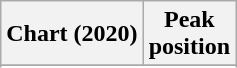<table class="wikitable plainrowheaders" style="text-align:center">
<tr>
<th scope="col">Chart (2020)</th>
<th scope="col">Peak<br>position</th>
</tr>
<tr>
</tr>
<tr>
</tr>
</table>
